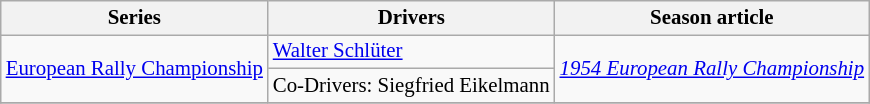<table class="wikitable" style="font-size: 87%;">
<tr>
<th>Series</th>
<th>Drivers</th>
<th>Season article</th>
</tr>
<tr>
<td rowspan=2><a href='#'>European Rally Championship</a></td>
<td> <a href='#'>Walter Schlüter</a></td>
<td rowspan=2><em><a href='#'>1954 European Rally Championship</a></em></td>
</tr>
<tr>
<td>Co-Drivers:  Siegfried Eikelmann</td>
</tr>
<tr>
</tr>
</table>
